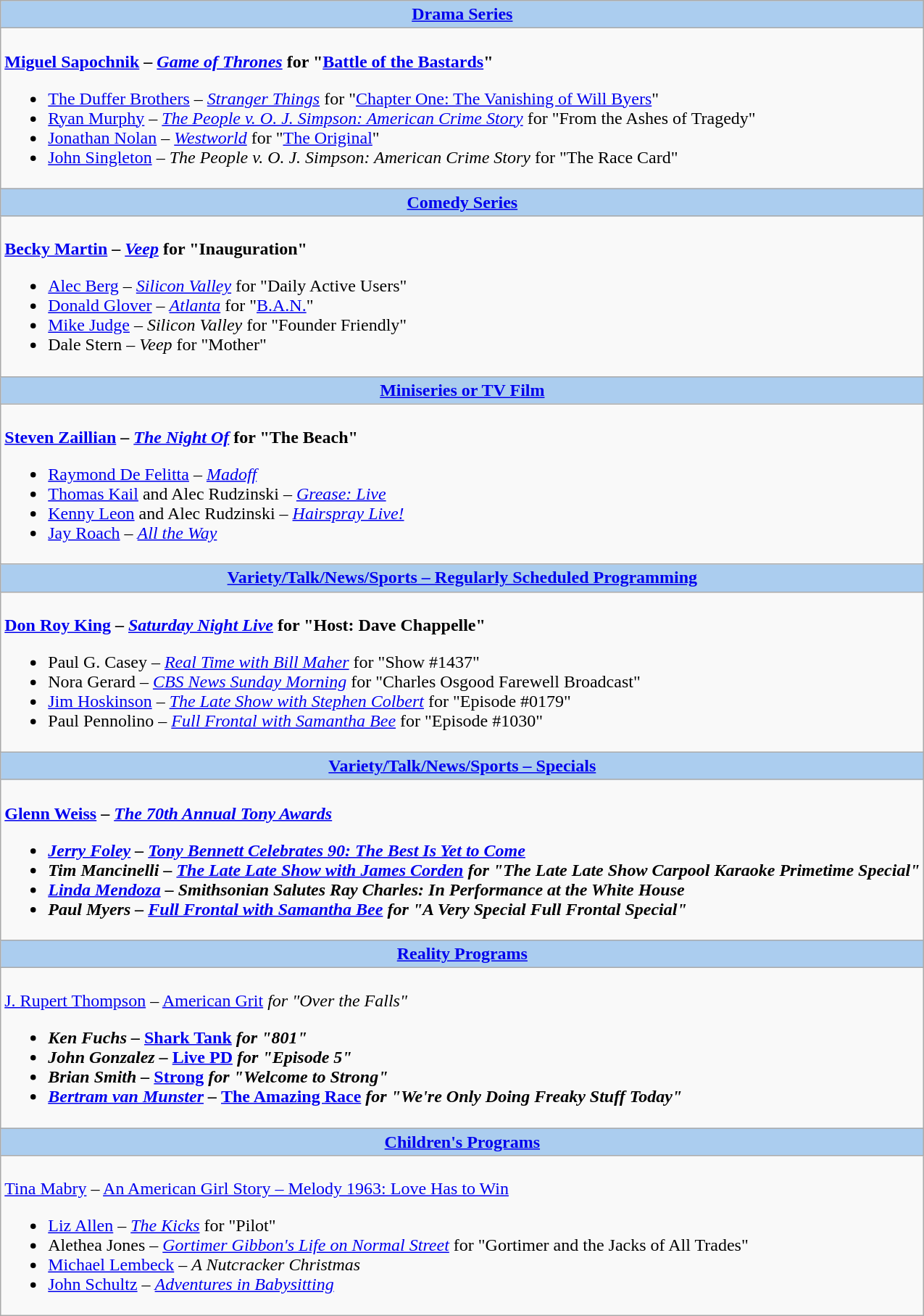<table class=wikitable style="width="100%">
<tr>
<th colspan="2" style="background:#abcdef;"><a href='#'>Drama Series</a></th>
</tr>
<tr>
<td colspan="2" style="vertical-align:top;"><br><strong><a href='#'>Miguel Sapochnik</a> – <em><a href='#'>Game of Thrones</a></em> for "<a href='#'>Battle of the Bastards</a>"</strong><ul><li><a href='#'>The Duffer Brothers</a> – <em><a href='#'>Stranger Things</a></em> for "<a href='#'>Chapter One: The Vanishing of Will Byers</a>"</li><li><a href='#'>Ryan Murphy</a> – <em><a href='#'>The People v. O. J. Simpson: American Crime Story</a></em> for "From the Ashes of Tragedy"</li><li><a href='#'>Jonathan Nolan</a> – <em><a href='#'>Westworld</a></em> for "<a href='#'>The Original</a>"</li><li><a href='#'>John Singleton</a> – <em>The People v. O. J. Simpson: American Crime Story</em> for "The Race Card"</li></ul></td>
</tr>
<tr>
<th colspan="2" style="background:#abcdef;"><a href='#'>Comedy Series</a></th>
</tr>
<tr>
<td colspan="2" style="vertical-align:top;"><br><strong><a href='#'>Becky Martin</a> – <em><a href='#'>Veep</a></em> for "Inauguration"</strong><ul><li><a href='#'>Alec Berg</a> – <em><a href='#'>Silicon Valley</a></em> for "Daily Active Users"</li><li><a href='#'>Donald Glover</a> – <em><a href='#'>Atlanta</a></em> for "<a href='#'>B.A.N.</a>"</li><li><a href='#'>Mike Judge</a> – <em>Silicon Valley</em> for "Founder Friendly"</li><li>Dale Stern – <em>Veep</em> for "Mother"</li></ul></td>
</tr>
<tr>
<th colspan="2" style="background:#abcdef;"><a href='#'>Miniseries or TV Film</a></th>
</tr>
<tr>
<td colspan="2" style="vertical-align:top;"><br><strong><a href='#'>Steven Zaillian</a> – <em><a href='#'>The Night Of</a></em> for "The Beach"</strong><ul><li><a href='#'>Raymond De Felitta</a> – <em><a href='#'>Madoff</a></em></li><li><a href='#'>Thomas Kail</a> and Alec Rudzinski – <em><a href='#'>Grease: Live</a></em></li><li><a href='#'>Kenny Leon</a> and Alec Rudzinski – <em><a href='#'>Hairspray Live!</a></em></li><li><a href='#'>Jay Roach</a> – <em><a href='#'>All the Way</a></em></li></ul></td>
</tr>
<tr>
<th colspan="2" style="background:#abcdef;"><a href='#'>Variety/Talk/News/Sports – Regularly Scheduled Programming</a></th>
</tr>
<tr>
<td colspan="2" style="vertical-align:top;"><br><strong><a href='#'>Don Roy King</a> – <em><a href='#'>Saturday Night Live</a></em> for "Host: Dave Chappelle"</strong><ul><li>Paul G. Casey – <em><a href='#'>Real Time with Bill Maher</a></em> for "Show #1437"</li><li>Nora Gerard – <em><a href='#'>CBS News Sunday Morning</a></em> for "Charles Osgood Farewell Broadcast"</li><li><a href='#'>Jim Hoskinson</a> – <em><a href='#'>The Late Show with Stephen Colbert</a></em> for "Episode #0179"</li><li>Paul Pennolino – <em><a href='#'>Full Frontal with Samantha Bee</a></em> for "Episode #1030"</li></ul></td>
</tr>
<tr>
<th colspan="2" style="background:#abcdef;"><a href='#'>Variety/Talk/News/Sports – Specials</a></th>
</tr>
<tr>
<td colspan="2" style="vertical-align:top;"><br><strong><a href='#'>Glenn Weiss</a> – <em><a href='#'>The 70th Annual Tony Awards</a><strong><em><ul><li><a href='#'>Jerry Foley</a> – </em><a href='#'>Tony Bennett Celebrates 90: The Best Is Yet to Come</a><em></li><li>Tim Mancinelli – </em><a href='#'>The Late Late Show with James Corden</a><em> for "The Late Late Show Carpool Karaoke Primetime Special"</li><li><a href='#'>Linda Mendoza</a> – </em>Smithsonian Salutes Ray Charles: In Performance at the White House<em></li><li>Paul Myers – </em><a href='#'>Full Frontal with Samantha Bee</a><em> for "A Very Special Full Frontal Special"</li></ul></td>
</tr>
<tr>
<th colspan="2" style="background:#abcdef;"><a href='#'>Reality Programs</a></th>
</tr>
<tr>
<td colspan="2" style="vertical-align:top;"><br></strong><a href='#'>J. Rupert Thompson</a> – </em><a href='#'>American Grit</a><em> for "Over the Falls"<strong><ul><li>Ken Fuchs – </em><a href='#'>Shark Tank</a><em> for "801"</li><li>John Gonzalez – </em><a href='#'>Live PD</a><em> for "Episode 5"</li><li>Brian Smith – </em><a href='#'>Strong</a><em> for "Welcome to Strong"</li><li><a href='#'>Bertram van Munster</a> – </em><a href='#'>The Amazing Race</a><em> for "We're Only Doing Freaky Stuff Today"</li></ul></td>
</tr>
<tr>
<th colspan="2" style="background:#abcdef;"><a href='#'>Children's Programs</a></th>
</tr>
<tr>
<td colspan="2" style="vertical-align:top;"><br></strong><a href='#'>Tina Mabry</a> – </em><a href='#'>An American Girl Story – Melody 1963: Love Has to Win</a></em></strong><ul><li><a href='#'>Liz Allen</a> – <em><a href='#'>The Kicks</a></em> for "Pilot"</li><li>Alethea Jones – <em><a href='#'>Gortimer Gibbon's Life on Normal Street</a></em> for "Gortimer and the Jacks of All Trades"</li><li><a href='#'>Michael Lembeck</a> – <em>A Nutcracker Christmas</em></li><li><a href='#'>John Schultz</a> – <em><a href='#'>Adventures in Babysitting</a></em></li></ul></td>
</tr>
</table>
